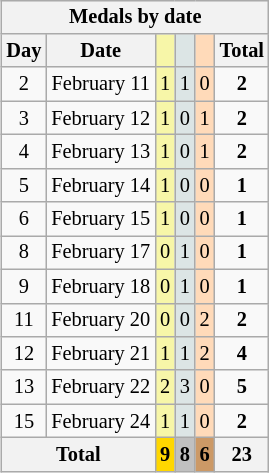<table class=wikitable style=font-size:85%;float:right;text-align:center>
<tr>
<th colspan=6>Medals by date</th>
</tr>
<tr>
<th>Day</th>
<th>Date</th>
<td bgcolor=F7F6A8></td>
<td bgcolor=DCE5E5></td>
<td bgcolor=FFDAB9></td>
<th>Total</th>
</tr>
<tr>
<td>2</td>
<td>February 11</td>
<td bgcolor=F7F6A8>1</td>
<td bgcolor=DCE5E5>1</td>
<td bgcolor=FFDAB9>0</td>
<td><strong>2</strong></td>
</tr>
<tr>
<td>3</td>
<td>February 12</td>
<td bgcolor=F7F6A8>1</td>
<td bgcolor=DCE5E5>0</td>
<td bgcolor=FFDAB9>1</td>
<td><strong>2</strong></td>
</tr>
<tr>
<td>4</td>
<td>February 13</td>
<td bgcolor=F7F6A8>1</td>
<td bgcolor=DCE5E5>0</td>
<td bgcolor=FFDAB9>1</td>
<td><strong>2</strong></td>
</tr>
<tr>
<td>5</td>
<td>February 14</td>
<td bgcolor=F7F6A8>1</td>
<td bgcolor=DCE5E5>0</td>
<td bgcolor=FFDAB9>0</td>
<td><strong>1</strong></td>
</tr>
<tr>
<td>6</td>
<td>February 15</td>
<td bgcolor=F7F6A8>1</td>
<td bgcolor=DCE5E5>0</td>
<td bgcolor=FFDAB9>0</td>
<td><strong>1</strong></td>
</tr>
<tr>
<td>8</td>
<td>February 17</td>
<td bgcolor=F7F6A8>0</td>
<td bgcolor=DCE5E5>1</td>
<td bgcolor=FFDAB9>0</td>
<td><strong>1</strong></td>
</tr>
<tr>
<td>9</td>
<td>February 18</td>
<td bgcolor=F7F6A8>0</td>
<td bgcolor=DCE5E5>1</td>
<td bgcolor=FFDAB9>0</td>
<td><strong>1</strong></td>
</tr>
<tr>
<td>11</td>
<td>February 20</td>
<td bgcolor=F7F6A8>0</td>
<td bgcolor=DCE5E5>0</td>
<td bgcolor=FFDAB9>2</td>
<td><strong>2</strong></td>
</tr>
<tr>
<td>12</td>
<td>February 21</td>
<td bgcolor=F7F6A8>1</td>
<td bgcolor=DCE5E5>1</td>
<td bgcolor=FFDAB9>2</td>
<td><strong>4</strong></td>
</tr>
<tr>
<td>13</td>
<td>February 22</td>
<td bgcolor=F7F6A8>2</td>
<td bgcolor=DCE5E5>3</td>
<td bgcolor=FFDAB9>0</td>
<td><strong>5</strong></td>
</tr>
<tr>
<td>15</td>
<td>February 24</td>
<td bgcolor=F7F6A8>1</td>
<td bgcolor=DCE5E5>1</td>
<td bgcolor=FFDAB9>0</td>
<td><strong>2</strong></td>
</tr>
<tr>
<th colspan=2>Total</th>
<th style=background:gold>9</th>
<th style=background:silver>8</th>
<th style=background:#c96>6</th>
<th>23</th>
</tr>
</table>
